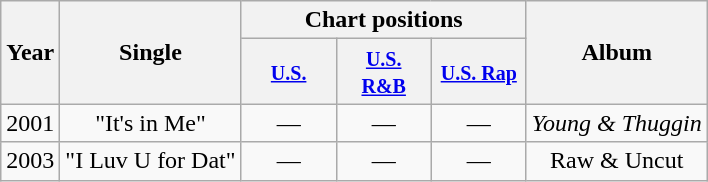<table class="wikitable" style="text-align: center">
<tr>
<th rowspan="2">Year</th>
<th rowspan="2">Single</th>
<th colspan="3">Chart positions</th>
<th rowspan="2">Album</th>
</tr>
<tr>
<th width="56"><small><a href='#'>U.S.</a></small></th>
<th width="56"><small><a href='#'>U.S. R&B</a></small></th>
<th width="56"><small><a href='#'>U.S. Rap</a></small></th>
</tr>
<tr>
<td>2001</td>
<td>"It's in Me"</td>
<td style="text-align:center;">—</td>
<td style="text-align:center;">—</td>
<td style="text-align:center;">—</td>
<td><em>Young & Thuggin<strong></td>
</tr>
<tr>
<td>2003</td>
<td>"I Luv U for Dat"</td>
<td style="text-align:center;">—</td>
<td style="text-align:center;">—</td>
<td style="text-align:center;">—</td>
<td></em>Raw & Uncut<em></td>
</tr>
</table>
